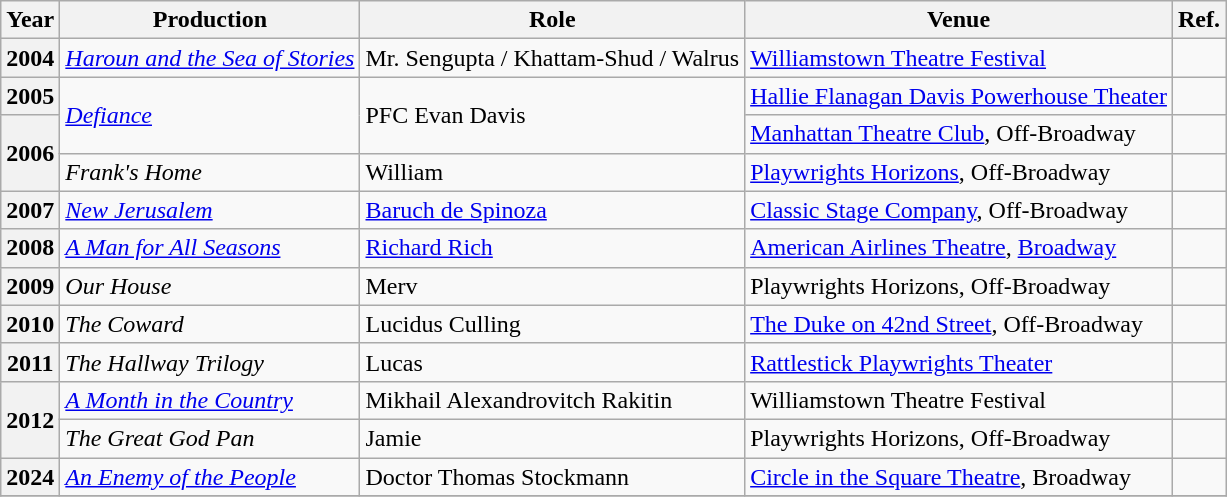<table class="wikitable plainrowheaders sortable">
<tr>
<th scope="col">Year</th>
<th scope="col">Production</th>
<th scope="col">Role</th>
<th scope="col">Venue</th>
<th class=unsortable>Ref.</th>
</tr>
<tr>
<th scope="row">2004</th>
<td><em><a href='#'>Haroun and the Sea of Stories</a></em></td>
<td>Mr. Sengupta / Khattam-Shud / Walrus</td>
<td><a href='#'>Williamstown Theatre Festival</a></td>
<td></td>
</tr>
<tr>
<th scope="row">2005</th>
<td rowspan=2><em><a href='#'>Defiance</a></em></td>
<td rowspan=2>PFC Evan Davis</td>
<td><a href='#'>Hallie Flanagan Davis Powerhouse Theater</a></td>
<td></td>
</tr>
<tr>
<th scope="row" rowspan="2">2006</th>
<td><a href='#'>Manhattan Theatre Club</a>, Off-Broadway</td>
<td></td>
</tr>
<tr>
<td><em>Frank's Home</em></td>
<td>William</td>
<td><a href='#'>Playwrights Horizons</a>, Off-Broadway</td>
<td></td>
</tr>
<tr>
<th scope="row">2007</th>
<td><em><a href='#'>New Jerusalem</a></em></td>
<td><a href='#'>Baruch de Spinoza</a></td>
<td><a href='#'>Classic Stage Company</a>, Off-Broadway</td>
<td></td>
</tr>
<tr>
<th scope="row">2008</th>
<td><em><a href='#'>A Man for All Seasons</a></em></td>
<td><a href='#'>Richard Rich</a></td>
<td><a href='#'>American Airlines Theatre</a>, <a href='#'>Broadway</a></td>
<td></td>
</tr>
<tr>
<th scope="row">2009</th>
<td><em>Our House</em></td>
<td>Merv</td>
<td>Playwrights Horizons, Off-Broadway</td>
<td></td>
</tr>
<tr>
<th scope="row">2010</th>
<td><em>The Coward</em></td>
<td>Lucidus Culling</td>
<td><a href='#'>The Duke on 42nd Street</a>, Off-Broadway</td>
<td></td>
</tr>
<tr>
<th scope="row">2011</th>
<td><em>The Hallway Trilogy</em></td>
<td>Lucas</td>
<td><a href='#'>Rattlestick Playwrights Theater</a></td>
<td></td>
</tr>
<tr>
<th scope="row" rowspan=2>2012</th>
<td><em><a href='#'>A Month in the Country</a></em></td>
<td>Mikhail Alexandrovitch Rakitin</td>
<td>Williamstown Theatre Festival</td>
<td></td>
</tr>
<tr>
<td><em>The Great God Pan</em></td>
<td>Jamie</td>
<td>Playwrights Horizons, Off-Broadway</td>
<td></td>
</tr>
<tr>
<th scope="row">2024</th>
<td><em><a href='#'>An Enemy of the People</a></em></td>
<td>Doctor Thomas Stockmann</td>
<td><a href='#'>Circle in the Square Theatre</a>, Broadway</td>
<td></td>
</tr>
<tr>
</tr>
</table>
